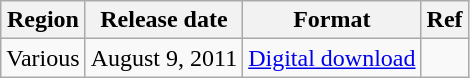<table class="wikitable">
<tr>
<th>Region</th>
<th>Release date</th>
<th>Format</th>
<th>Ref</th>
</tr>
<tr>
<td>Various</td>
<td>August 9, 2011</td>
<td><a href='#'>Digital download</a></td>
<td></td>
</tr>
</table>
